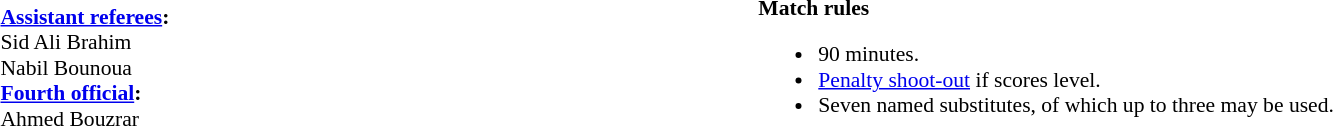<table width=100% style="font-size:90%">
<tr>
<td><br><strong><a href='#'>Assistant referees</a>:</strong>
<br>Sid Ali Brahim
<br>Nabil Bounoua
<br><strong><a href='#'>Fourth official</a>:</strong>
<br>Ahmed Bouzrar</td>
<td style="width:60%; vertical-align:top;"><br><strong>Match rules</strong><ul><li>90 minutes.</li><li><a href='#'>Penalty shoot-out</a> if scores level.</li><li>Seven named substitutes, of which up to three may be used.</li></ul></td>
</tr>
</table>
